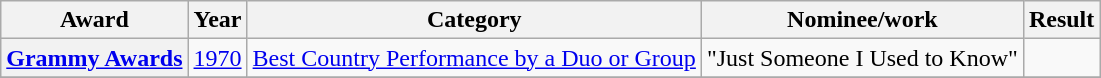<table class="unsortable wikitable">
<tr>
<th scope="col">Award</th>
<th scope="col">Year</th>
<th scope="col">Category</th>
<th scope="col">Nominee/work</th>
<th scope="col">Result</th>
</tr>
<tr>
<th scope = "row"><a href='#'>Grammy Awards</a></th>
<td><a href='#'>1970</a></td>
<td><a href='#'>Best Country Performance by a Duo or Group</a></td>
<td>"Just Someone I Used to Know"</td>
<td></td>
</tr>
<tr>
</tr>
</table>
